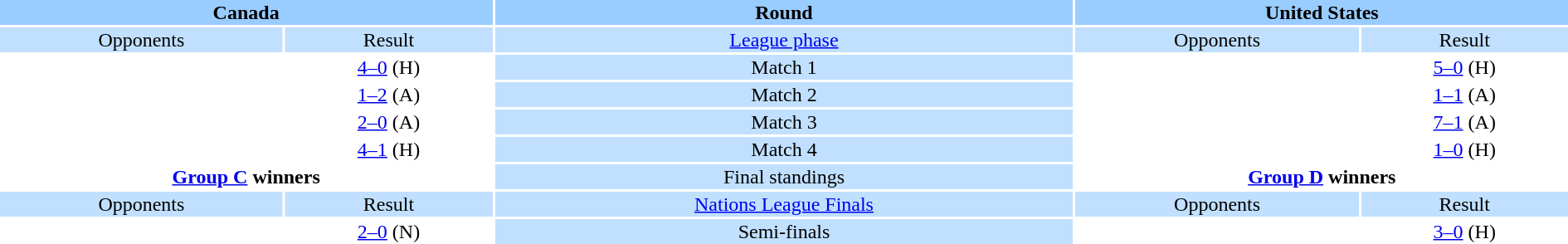<table style="width:100%; text-align:center;">
<tr style="vertical-align:top; background:#99CCFF;">
<th colspan="2">Canada</th>
<th>Round</th>
<th colspan="2">United States</th>
</tr>
<tr style="vertical-align:top; background:#C1E0FF;">
<td>Opponents</td>
<td>Result</td>
<td><a href='#'>League phase</a></td>
<td>Opponents</td>
<td>Result</td>
</tr>
<tr>
<td style="text-align:left"></td>
<td><a href='#'>4–0</a> (H)</td>
<td style="background:#C1E0FF">Match 1</td>
<td style="text-align:left"></td>
<td><a href='#'>5–0</a> (H)</td>
</tr>
<tr>
<td style="text-align:left"></td>
<td><a href='#'>1–2</a> (A)</td>
<td style="background:#C1E0FF">Match 2</td>
<td style="text-align:left"></td>
<td><a href='#'>1–1</a> (A)</td>
</tr>
<tr>
<td style="text-align:left"></td>
<td><a href='#'>2–0</a> (A)</td>
<td style="background:#C1E0FF">Match 3</td>
<td style="text-align:left"></td>
<td><a href='#'>7–1</a> (A)</td>
</tr>
<tr>
<td style="text-align:left"></td>
<td><a href='#'>4–1</a> (H)</td>
<td style="background:#C1E0FF">Match 4</td>
<td style="text-align:left"></td>
<td><a href='#'>1–0</a> (H)</td>
</tr>
<tr>
<td colspan="2"><strong><a href='#'>Group C</a> winners</strong><br><div></div></td>
<td style="background:#C1E0FF">Final standings</td>
<td colspan="2"><strong><a href='#'>Group D</a> winners</strong><br><div></div></td>
</tr>
<tr style="vertical-align:top; background:#C1E0FF;">
<td>Opponents</td>
<td>Result</td>
<td><a href='#'>Nations League Finals</a></td>
<td>Opponents</td>
<td>Result</td>
</tr>
<tr>
<td style="text-align:left"></td>
<td><a href='#'>2–0</a> (N)</td>
<td style="background:#C1E0FF">Semi-finals</td>
<td style="text-align:left"></td>
<td><a href='#'>3–0</a> (H)</td>
</tr>
</table>
